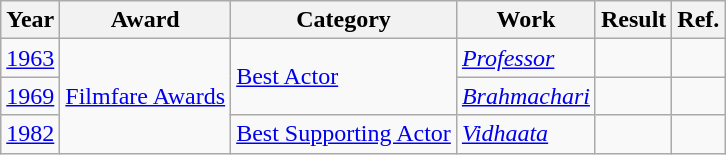<table class="wikitable">
<tr>
<th>Year</th>
<th>Award</th>
<th>Category</th>
<th>Work</th>
<th>Result</th>
<th>Ref.</th>
</tr>
<tr>
<td><a href='#'>1963</a></td>
<td rowspan="3"><a href='#'>Filmfare Awards</a></td>
<td rowspan="2"><a href='#'>Best Actor</a></td>
<td><em><a href='#'>Professor</a></em></td>
<td></td>
<td></td>
</tr>
<tr>
<td><a href='#'>1969</a></td>
<td><em><a href='#'>Brahmachari</a></em></td>
<td></td>
<td></td>
</tr>
<tr>
<td><a href='#'>1982</a></td>
<td><a href='#'>Best Supporting Actor</a></td>
<td><em><a href='#'>Vidhaata</a></em></td>
<td></td>
<td></td>
</tr>
</table>
